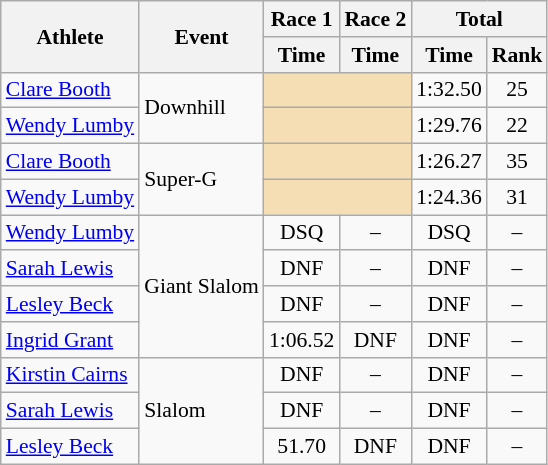<table class="wikitable" style="font-size:90%">
<tr>
<th rowspan="2">Athlete</th>
<th rowspan="2">Event</th>
<th>Race 1</th>
<th>Race 2</th>
<th colspan="2">Total</th>
</tr>
<tr>
<th>Time</th>
<th>Time</th>
<th>Time</th>
<th>Rank</th>
</tr>
<tr>
<td><a href='#'>Clare Booth</a></td>
<td rowspan="2">Downhill</td>
<td colspan="2" bgcolor="wheat"></td>
<td align="center">1:32.50</td>
<td align="center">25</td>
</tr>
<tr>
<td><a href='#'>Wendy Lumby</a></td>
<td colspan="2" bgcolor="wheat"></td>
<td align="center">1:29.76</td>
<td align="center">22</td>
</tr>
<tr>
<td><a href='#'>Clare Booth</a></td>
<td rowspan="2">Super-G</td>
<td colspan="2" bgcolor="wheat"></td>
<td align="center">1:26.27</td>
<td align="center">35</td>
</tr>
<tr>
<td><a href='#'>Wendy Lumby</a></td>
<td colspan="2" bgcolor="wheat"></td>
<td align="center">1:24.36</td>
<td align="center">31</td>
</tr>
<tr>
<td><a href='#'>Wendy Lumby</a></td>
<td rowspan="4">Giant Slalom</td>
<td align="center">DSQ</td>
<td align="center">–</td>
<td align="center">DSQ</td>
<td align="center">–</td>
</tr>
<tr>
<td><a href='#'>Sarah Lewis</a></td>
<td align="center">DNF</td>
<td align="center">–</td>
<td align="center">DNF</td>
<td align="center">–</td>
</tr>
<tr>
<td><a href='#'>Lesley Beck</a></td>
<td align="center">DNF</td>
<td align="center">–</td>
<td align="center">DNF</td>
<td align="center">–</td>
</tr>
<tr>
<td><a href='#'>Ingrid Grant</a></td>
<td align="center">1:06.52</td>
<td align="center">DNF</td>
<td align="center">DNF</td>
<td align="center">–</td>
</tr>
<tr>
<td><a href='#'>Kirstin Cairns</a></td>
<td rowspan="3">Slalom</td>
<td align="center">DNF</td>
<td align="center">–</td>
<td align="center">DNF</td>
<td align="center">–</td>
</tr>
<tr>
<td><a href='#'>Sarah Lewis</a></td>
<td align="center">DNF</td>
<td align="center">–</td>
<td align="center">DNF</td>
<td align="center">–</td>
</tr>
<tr>
<td><a href='#'>Lesley Beck</a></td>
<td align="center">51.70</td>
<td align="center">DNF</td>
<td align="center">DNF</td>
<td align="center">–</td>
</tr>
</table>
